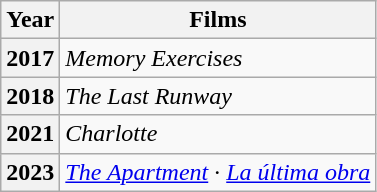<table class="wikitable">
<tr>
<th>Year</th>
<th>Films</th>
</tr>
<tr>
<th>2017</th>
<td><em>Memory Exercises</em></td>
</tr>
<tr>
<th>2018</th>
<td><em>The Last Runway</em></td>
</tr>
<tr>
<th>2021</th>
<td><em>Charlotte</em></td>
</tr>
<tr>
<th>2023</th>
<td><em><a href='#'>The Apartment</a></em> · <em><a href='#'>La última obra</a></em></td>
</tr>
</table>
